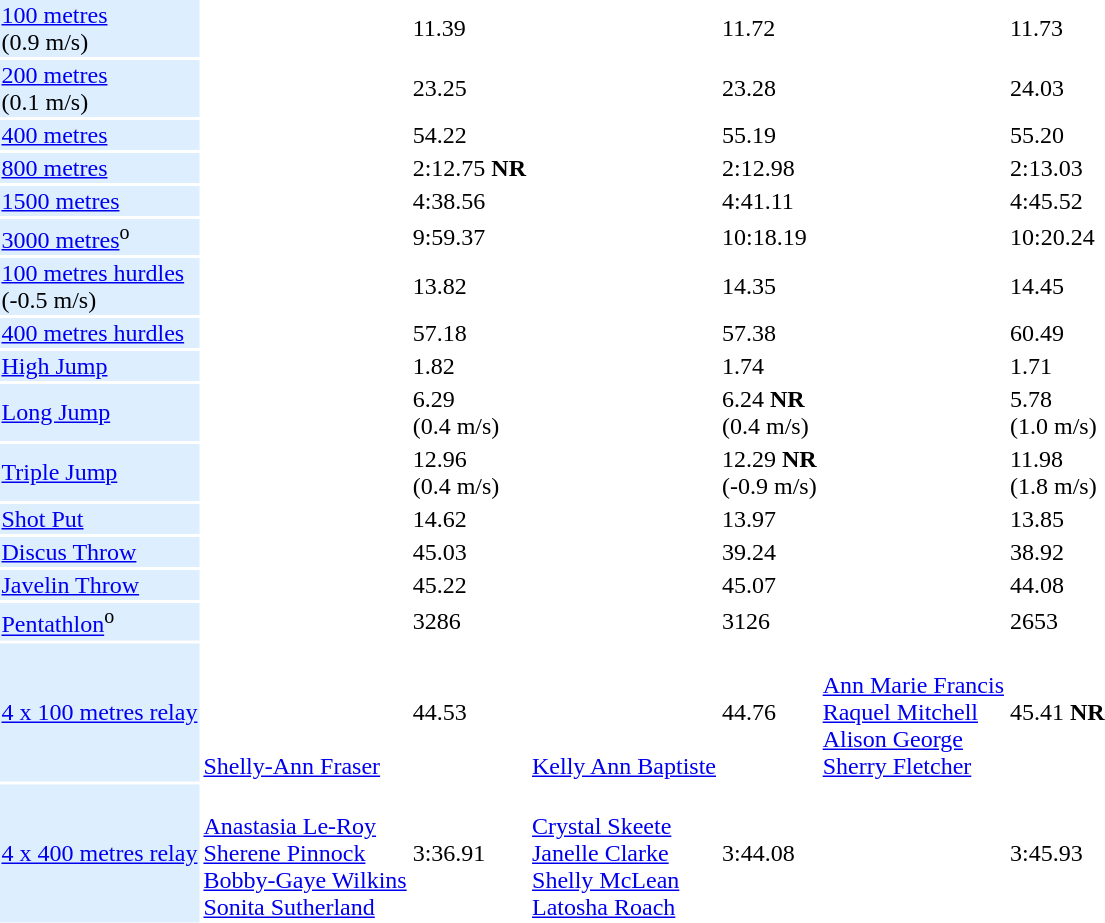<table>
<tr>
<td bgcolor = DDEEFF><a href='#'>100 metres</a> <br> (0.9 m/s)</td>
<td></td>
<td>11.39</td>
<td></td>
<td>11.72</td>
<td></td>
<td>11.73</td>
</tr>
<tr>
<td bgcolor = DDEEFF><a href='#'>200 metres</a> <br> (0.1 m/s)</td>
<td></td>
<td>23.25</td>
<td></td>
<td>23.28</td>
<td></td>
<td>24.03</td>
</tr>
<tr>
<td bgcolor = DDEEFF><a href='#'>400 metres</a></td>
<td></td>
<td>54.22</td>
<td></td>
<td>55.19</td>
<td></td>
<td>55.20</td>
</tr>
<tr>
<td bgcolor = DDEEFF><a href='#'>800 metres</a></td>
<td></td>
<td>2:12.75 <strong>NR</strong></td>
<td></td>
<td>2:12.98</td>
<td></td>
<td>2:13.03</td>
</tr>
<tr>
<td bgcolor = DDEEFF><a href='#'>1500 metres</a></td>
<td></td>
<td>4:38.56</td>
<td></td>
<td>4:41.11</td>
<td></td>
<td>4:45.52</td>
</tr>
<tr>
<td bgcolor = DDEEFF><a href='#'>3000 metres</a><sup>o</sup></td>
<td></td>
<td>9:59.37</td>
<td></td>
<td>10:18.19</td>
<td></td>
<td>10:20.24</td>
</tr>
<tr>
<td bgcolor = DDEEFF><a href='#'>100 metres hurdles</a> <br> (-0.5 m/s)</td>
<td></td>
<td>13.82</td>
<td></td>
<td>14.35</td>
<td></td>
<td>14.45</td>
</tr>
<tr>
<td bgcolor = DDEEFF><a href='#'>400 metres hurdles</a></td>
<td></td>
<td>57.18</td>
<td></td>
<td>57.38</td>
<td></td>
<td>60.49</td>
</tr>
<tr>
<td bgcolor = DDEEFF><a href='#'>High Jump</a></td>
<td></td>
<td>1.82</td>
<td></td>
<td>1.74</td>
<td></td>
<td>1.71</td>
</tr>
<tr>
<td bgcolor = DDEEFF><a href='#'>Long Jump</a></td>
<td></td>
<td>6.29 <br> (0.4 m/s)</td>
<td></td>
<td>6.24 <strong>NR</strong>  <br> (0.4 m/s)</td>
<td></td>
<td>5.78 <br> (1.0 m/s)</td>
</tr>
<tr>
<td bgcolor = DDEEFF><a href='#'>Triple Jump</a></td>
<td></td>
<td>12.96 <br> (0.4 m/s)</td>
<td></td>
<td>12.29 <strong>NR</strong> <br> (-0.9 m/s)</td>
<td></td>
<td>11.98 <br> (1.8 m/s)</td>
</tr>
<tr>
<td bgcolor = DDEEFF><a href='#'>Shot Put</a></td>
<td></td>
<td>14.62</td>
<td></td>
<td>13.97</td>
<td></td>
<td>13.85</td>
</tr>
<tr>
<td bgcolor = DDEEFF><a href='#'>Discus Throw</a></td>
<td></td>
<td>45.03</td>
<td></td>
<td>39.24</td>
<td></td>
<td>38.92</td>
</tr>
<tr>
<td bgcolor = DDEEFF><a href='#'>Javelin Throw</a></td>
<td></td>
<td>45.22</td>
<td></td>
<td>45.07</td>
<td></td>
<td>44.08</td>
</tr>
<tr>
<td bgcolor = DDEEFF><a href='#'>Pentathlon</a><sup>o</sup></td>
<td></td>
<td>3286</td>
<td></td>
<td>3126</td>
<td></td>
<td>2653</td>
</tr>
<tr>
<td bgcolor = DDEEFF><a href='#'>4 x 100 metres relay</a></td>
<td> <br>  <br>  <br>  <br> <a href='#'>Shelly-Ann Fraser</a></td>
<td>44.53</td>
<td> <br>  <br>  <br>  <br> <a href='#'>Kelly Ann Baptiste</a></td>
<td>44.76</td>
<td> <br> <a href='#'>Ann Marie Francis</a> <br> <a href='#'>Raquel Mitchell</a> <br> <a href='#'>Alison George</a> <br> <a href='#'>Sherry Fletcher</a></td>
<td>45.41 <strong>NR</strong></td>
</tr>
<tr>
<td bgcolor = DDEEFF><a href='#'>4 x 400 metres relay</a></td>
<td> <br><a href='#'>Anastasia Le-Roy</a><br><a href='#'>Sherene Pinnock</a><br><a href='#'>Bobby-Gaye Wilkins</a><br><a href='#'>Sonita Sutherland</a></td>
<td>3:36.91</td>
<td> <br> <a href='#'>Crystal Skeete</a> <br> <a href='#'>Janelle Clarke</a> <br> <a href='#'>Shelly McLean</a> <br> <a href='#'>Latosha Roach</a></td>
<td>3:44.08</td>
<td></td>
<td>3:45.93</td>
</tr>
</table>
